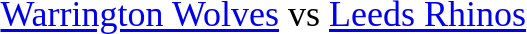<table style="font-size:150%;">
<tr>
<td> <a href='#'>Warrington Wolves</a> vs  <a href='#'>Leeds Rhinos</a></td>
</tr>
</table>
